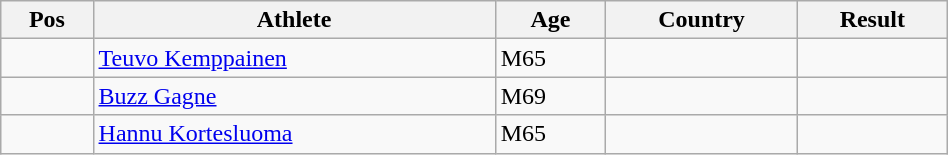<table class="wikitable"  style="text-align:center; width:50%;">
<tr>
<th>Pos</th>
<th>Athlete</th>
<th>Age</th>
<th>Country</th>
<th>Result</th>
</tr>
<tr>
<td align=center></td>
<td align=left><a href='#'>Teuvo Kemppainen</a></td>
<td align=left>M65</td>
<td align=left></td>
<td></td>
</tr>
<tr>
<td align=center></td>
<td align=left><a href='#'>Buzz Gagne</a></td>
<td align=left>M69</td>
<td align=left></td>
<td></td>
</tr>
<tr>
<td align=center></td>
<td align=left><a href='#'>Hannu Kortesluoma</a></td>
<td align=left>M65</td>
<td align=left></td>
<td></td>
</tr>
</table>
